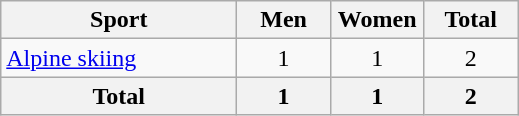<table class="wikitable sortable" style="text-align:center;">
<tr>
<th width=150>Sport</th>
<th width=55>Men</th>
<th width=55>Women</th>
<th width=55>Total</th>
</tr>
<tr>
<td align=left><a href='#'>Alpine skiing</a></td>
<td>1</td>
<td>1</td>
<td>2</td>
</tr>
<tr>
<th>Total</th>
<th>1</th>
<th>1</th>
<th>2</th>
</tr>
</table>
